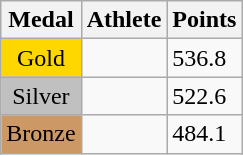<table class="wikitable">
<tr>
<th>Medal</th>
<th>Athlete</th>
<th>Points</th>
</tr>
<tr>
<td style="text-align:center;background-color:gold;">Gold</td>
<td></td>
<td>536.8</td>
</tr>
<tr>
<td style="text-align:center;background-color:silver;">Silver</td>
<td></td>
<td>522.6</td>
</tr>
<tr>
<td style="text-align:center;background-color:#CC9966;">Bronze</td>
<td></td>
<td>484.1</td>
</tr>
</table>
